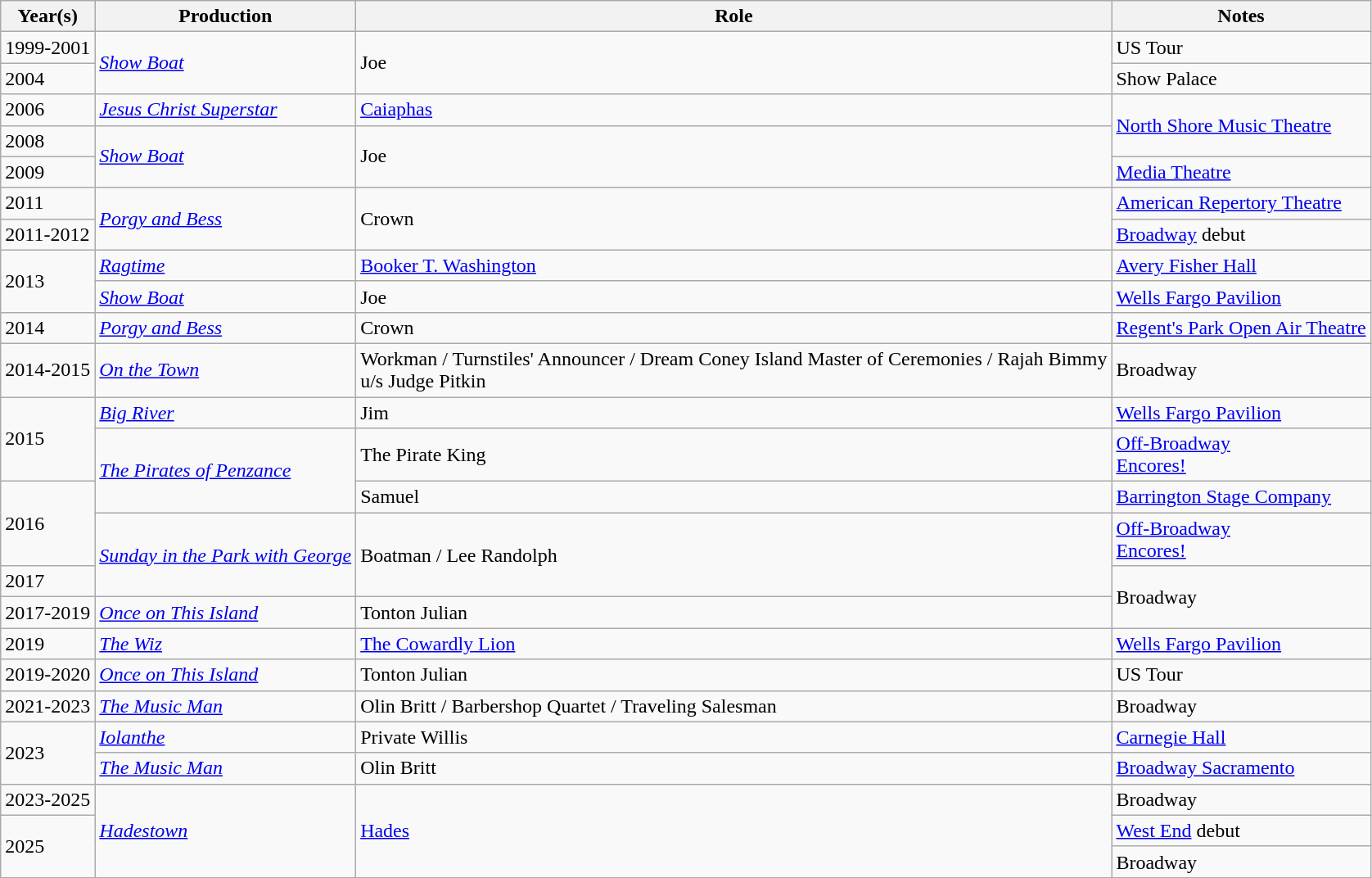<table class="wikitable sortable">
<tr>
<th>Year(s)</th>
<th>Production</th>
<th>Role</th>
<th>Notes</th>
</tr>
<tr>
<td>1999-2001</td>
<td rowspan=2><em><a href='#'>Show Boat</a></em></td>
<td rowspan=2>Joe</td>
<td>US Tour</td>
</tr>
<tr>
<td>2004</td>
<td>Show Palace</td>
</tr>
<tr>
<td>2006</td>
<td><em><a href='#'>Jesus Christ Superstar</a></em></td>
<td><a href='#'>Caiaphas</a></td>
<td rowspan=2><a href='#'>North Shore Music Theatre</a></td>
</tr>
<tr>
<td>2008</td>
<td rowspan=2><em><a href='#'>Show Boat</a></em></td>
<td rowspan=2>Joe</td>
</tr>
<tr>
<td>2009</td>
<td><a href='#'>Media Theatre</a></td>
</tr>
<tr>
<td>2011</td>
<td rowspan=2><em><a href='#'>Porgy and Bess</a></em></td>
<td rowspan=2>Crown</td>
<td><a href='#'>American Repertory Theatre</a></td>
</tr>
<tr>
<td>2011-2012</td>
<td><a href='#'>Broadway</a> debut</td>
</tr>
<tr>
<td rowspan=2>2013</td>
<td><a href='#'><em>Ragtime</em></a></td>
<td><a href='#'>Booker T. Washington</a></td>
<td><a href='#'>Avery Fisher Hall</a></td>
</tr>
<tr>
<td><em><a href='#'>Show Boat</a></em></td>
<td>Joe</td>
<td><a href='#'>Wells Fargo Pavilion</a></td>
</tr>
<tr>
<td>2014</td>
<td><em><a href='#'>Porgy and Bess</a></em></td>
<td>Crown</td>
<td><a href='#'>Regent's Park Open Air Theatre</a></td>
</tr>
<tr>
<td>2014-2015</td>
<td><em><a href='#'>On the Town</a></em></td>
<td>Workman / Turnstiles' Announcer / Dream Coney Island Master of Ceremonies / Rajah Bimmy<br>u/s Judge Pitkin</td>
<td>Broadway</td>
</tr>
<tr>
<td rowspan=2>2015</td>
<td><em><a href='#'>Big River</a></em></td>
<td>Jim</td>
<td><a href='#'>Wells Fargo Pavilion</a></td>
</tr>
<tr>
<td rowspan=2><em><a href='#'>The Pirates of Penzance</a></em></td>
<td>The Pirate King</td>
<td><a href='#'>Off-Broadway</a><br><a href='#'>Encores!</a></td>
</tr>
<tr>
<td rowspan=2>2016</td>
<td>Samuel</td>
<td><a href='#'>Barrington Stage Company</a></td>
</tr>
<tr>
<td rowspan=2><em><a href='#'>Sunday in the Park with George</a></em></td>
<td rowspan=2>Boatman / Lee Randolph</td>
<td><a href='#'>Off-Broadway</a><br><a href='#'>Encores!</a></td>
</tr>
<tr>
<td>2017</td>
<td rowspan=2>Broadway</td>
</tr>
<tr>
<td>2017-2019</td>
<td><em><a href='#'>Once on This Island</a></em></td>
<td>Tonton Julian</td>
</tr>
<tr>
<td>2019</td>
<td><em><a href='#'>The Wiz</a></em></td>
<td><a href='#'>The Cowardly Lion</a></td>
<td><a href='#'>Wells Fargo Pavilion</a></td>
</tr>
<tr>
<td>2019-2020</td>
<td><em><a href='#'>Once on This Island</a></em></td>
<td>Tonton Julian</td>
<td>US Tour</td>
</tr>
<tr>
<td>2021-2023</td>
<td><em><a href='#'>The Music Man</a></em></td>
<td>Olin Britt / Barbershop Quartet / Traveling Salesman</td>
<td>Broadway</td>
</tr>
<tr>
<td rowspan=2>2023</td>
<td><em><a href='#'>Iolanthe</a></em></td>
<td>Private Willis</td>
<td><a href='#'>Carnegie Hall</a></td>
</tr>
<tr>
<td><em><a href='#'>The Music Man</a></em></td>
<td>Olin Britt</td>
<td><a href='#'>Broadway Sacramento</a></td>
</tr>
<tr>
<td>2023-2025</td>
<td rowspan=3><em><a href='#'>Hadestown</a></em></td>
<td rowspan=3><a href='#'>Hades</a></td>
<td>Broadway</td>
</tr>
<tr>
<td rowspan=2>2025</td>
<td><a href='#'>West End</a> debut</td>
</tr>
<tr>
<td>Broadway</td>
</tr>
</table>
